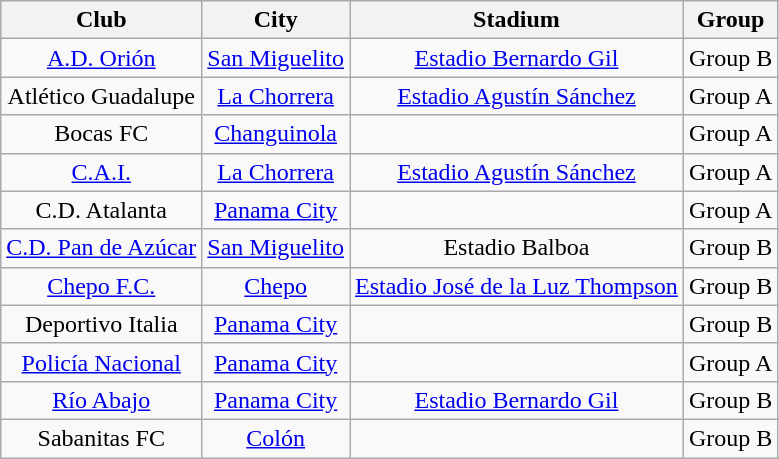<table class="wikitable" style="text-align: center;">
<tr>
<th>Club</th>
<th>City</th>
<th>Stadium</th>
<th>Group</th>
</tr>
<tr>
<td><a href='#'>A.D. Orión</a></td>
<td><a href='#'>San Miguelito</a></td>
<td><a href='#'>Estadio Bernardo Gil</a></td>
<td>Group B</td>
</tr>
<tr>
<td>Atlético Guadalupe</td>
<td><a href='#'>La Chorrera</a></td>
<td><a href='#'>Estadio Agustín Sánchez</a></td>
<td>Group A</td>
</tr>
<tr>
<td>Bocas FC</td>
<td><a href='#'>Changuinola</a></td>
<td></td>
<td>Group A</td>
</tr>
<tr>
<td><a href='#'>C.A.I.</a></td>
<td><a href='#'>La Chorrera</a></td>
<td><a href='#'>Estadio Agustín Sánchez</a></td>
<td>Group A</td>
</tr>
<tr>
<td>C.D. Atalanta</td>
<td><a href='#'>Panama City</a></td>
<td></td>
<td>Group A</td>
</tr>
<tr>
<td><a href='#'>C.D. Pan de Azúcar</a></td>
<td><a href='#'>San Miguelito</a></td>
<td>Estadio Balboa</td>
<td>Group B</td>
</tr>
<tr>
<td><a href='#'>Chepo F.C.</a></td>
<td><a href='#'>Chepo</a></td>
<td><a href='#'>Estadio José de la Luz Thompson</a></td>
<td>Group B</td>
</tr>
<tr>
<td>Deportivo Italia</td>
<td><a href='#'>Panama City</a></td>
<td></td>
<td>Group B</td>
</tr>
<tr>
<td><a href='#'>Policía Nacional</a></td>
<td><a href='#'>Panama City</a></td>
<td></td>
<td>Group A</td>
</tr>
<tr>
<td><a href='#'>Río Abajo</a></td>
<td><a href='#'>Panama City</a></td>
<td><a href='#'>Estadio Bernardo Gil</a></td>
<td>Group B</td>
</tr>
<tr>
<td>Sabanitas FC</td>
<td><a href='#'>Colón</a></td>
<td></td>
<td>Group B</td>
</tr>
</table>
